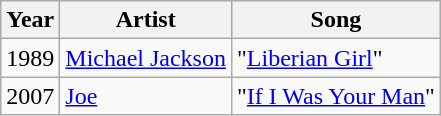<table class="wikitable sortable">
<tr>
<th>Year</th>
<th>Artist</th>
<th>Song</th>
</tr>
<tr>
<td>1989</td>
<td><a href='#'>Michael Jackson</a></td>
<td>"<a href='#'>Liberian Girl</a>"</td>
</tr>
<tr>
<td>2007</td>
<td><a href='#'>Joe</a></td>
<td>"<a href='#'>If I Was Your Man</a>"</td>
</tr>
</table>
